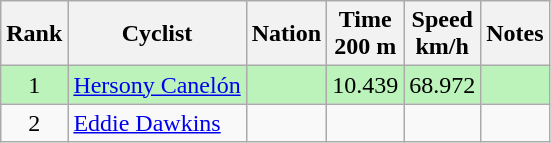<table class="wikitable sortable" style="text-align:center;">
<tr>
<th>Rank</th>
<th>Cyclist</th>
<th>Nation</th>
<th>Time<br>200 m</th>
<th>Speed<br>km/h</th>
<th>Notes</th>
</tr>
<tr bgcolor=bbf3bb>
<td>1</td>
<td align=left><a href='#'>Hersony Canelón</a></td>
<td align=left></td>
<td>10.439</td>
<td>68.972</td>
<td></td>
</tr>
<tr>
<td>2</td>
<td align=left><a href='#'>Eddie Dawkins</a></td>
<td align=left></td>
<td></td>
<td></td>
<td></td>
</tr>
</table>
